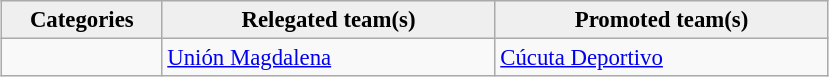<table align=center border="2" cellpadding="3" cellspacing="0" style="margin: 0.5em 0.5em 0.5em 1em; padding: 0.5em; background: #EFEFEF; border: 1px #aaa solid; border-collapse: collapse; font-size: 95%;">
<tr>
<th width=100>Categories</th>
<th width=215>Relegated team(s)</th>
<th width=215>Promoted team(s)</th>
</tr>
<tr bgcolor="#f9f9f9">
<td></td>
<td><a href='#'>Unión Magdalena</a></td>
<td><a href='#'>Cúcuta Deportivo</a></td>
</tr>
</table>
